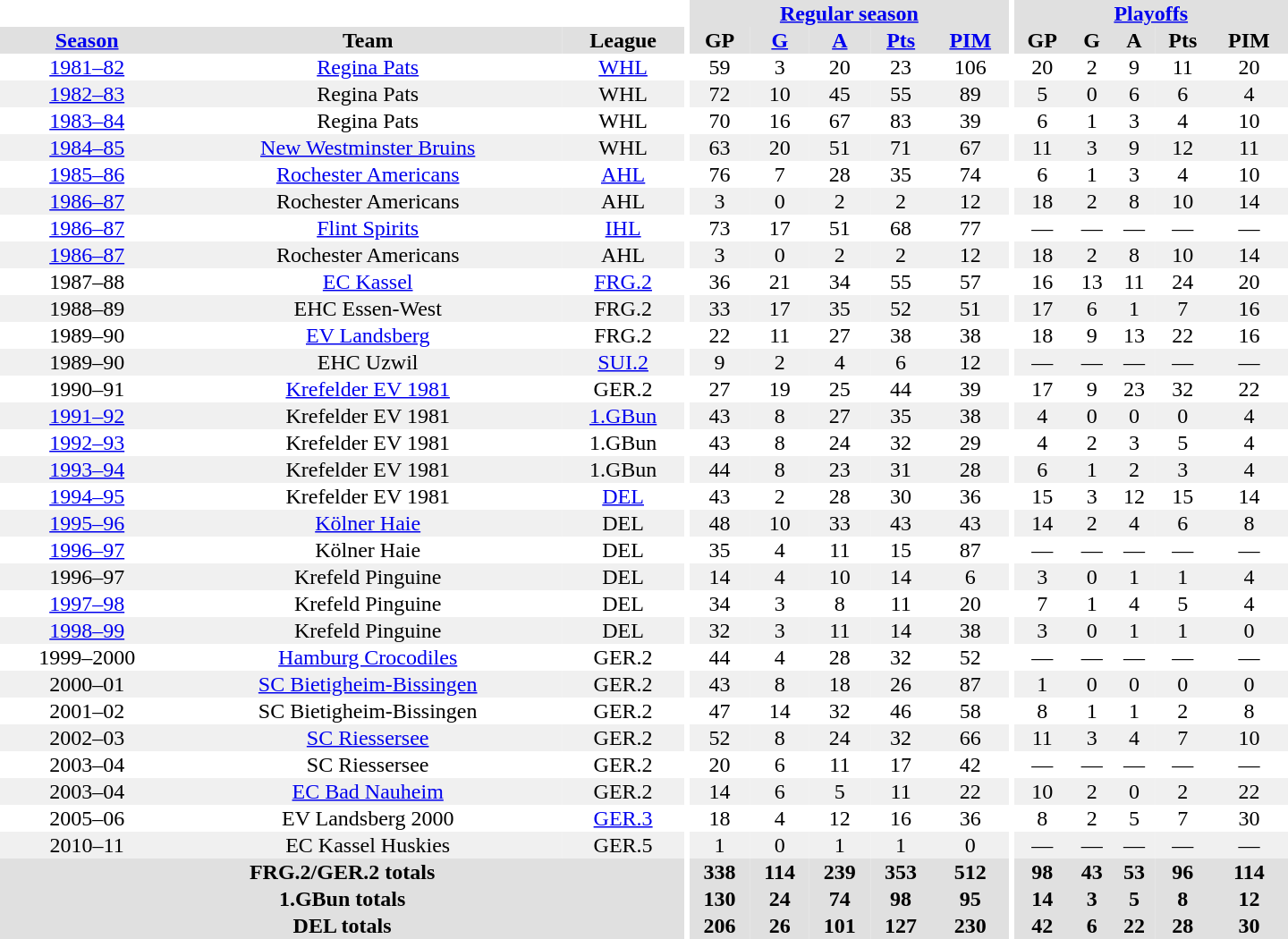<table border="0" cellpadding="1" cellspacing="0" style="text-align:center; width:60em">
<tr bgcolor="#e0e0e0">
<th colspan="3" bgcolor="#ffffff"></th>
<th rowspan="100" bgcolor="#ffffff"></th>
<th colspan="5"><a href='#'>Regular season</a></th>
<th rowspan="100" bgcolor="#ffffff"></th>
<th colspan="5"><a href='#'>Playoffs</a></th>
</tr>
<tr bgcolor="#e0e0e0">
<th><a href='#'>Season</a></th>
<th>Team</th>
<th>League</th>
<th>GP</th>
<th><a href='#'>G</a></th>
<th><a href='#'>A</a></th>
<th><a href='#'>Pts</a></th>
<th><a href='#'>PIM</a></th>
<th>GP</th>
<th>G</th>
<th>A</th>
<th>Pts</th>
<th>PIM</th>
</tr>
<tr>
<td><a href='#'>1981–82</a></td>
<td><a href='#'>Regina Pats</a></td>
<td><a href='#'>WHL</a></td>
<td>59</td>
<td>3</td>
<td>20</td>
<td>23</td>
<td>106</td>
<td>20</td>
<td>2</td>
<td>9</td>
<td>11</td>
<td>20</td>
</tr>
<tr bgcolor="#f0f0f0">
<td><a href='#'>1982–83</a></td>
<td>Regina Pats</td>
<td>WHL</td>
<td>72</td>
<td>10</td>
<td>45</td>
<td>55</td>
<td>89</td>
<td>5</td>
<td>0</td>
<td>6</td>
<td>6</td>
<td>4</td>
</tr>
<tr>
<td><a href='#'>1983–84</a></td>
<td>Regina Pats</td>
<td>WHL</td>
<td>70</td>
<td>16</td>
<td>67</td>
<td>83</td>
<td>39</td>
<td>6</td>
<td>1</td>
<td>3</td>
<td>4</td>
<td>10</td>
</tr>
<tr bgcolor="#f0f0f0">
<td><a href='#'>1984–85</a></td>
<td><a href='#'>New Westminster Bruins</a></td>
<td>WHL</td>
<td>63</td>
<td>20</td>
<td>51</td>
<td>71</td>
<td>67</td>
<td>11</td>
<td>3</td>
<td>9</td>
<td>12</td>
<td>11</td>
</tr>
<tr>
<td><a href='#'>1985–86</a></td>
<td><a href='#'>Rochester Americans</a></td>
<td><a href='#'>AHL</a></td>
<td>76</td>
<td>7</td>
<td>28</td>
<td>35</td>
<td>74</td>
<td>6</td>
<td>1</td>
<td>3</td>
<td>4</td>
<td>10</td>
</tr>
<tr bgcolor="#f0f0f0">
<td><a href='#'>1986–87</a></td>
<td>Rochester Americans</td>
<td>AHL</td>
<td>3</td>
<td>0</td>
<td>2</td>
<td>2</td>
<td>12</td>
<td>18</td>
<td>2</td>
<td>8</td>
<td>10</td>
<td>14</td>
</tr>
<tr>
<td><a href='#'>1986–87</a></td>
<td><a href='#'>Flint Spirits</a></td>
<td><a href='#'>IHL</a></td>
<td>73</td>
<td>17</td>
<td>51</td>
<td>68</td>
<td>77</td>
<td>—</td>
<td>—</td>
<td>—</td>
<td>—</td>
<td>—</td>
</tr>
<tr bgcolor="#f0f0f0">
<td><a href='#'>1986–87</a></td>
<td>Rochester Americans</td>
<td>AHL</td>
<td>3</td>
<td>0</td>
<td>2</td>
<td>2</td>
<td>12</td>
<td>18</td>
<td>2</td>
<td>8</td>
<td>10</td>
<td>14</td>
</tr>
<tr>
<td>1987–88</td>
<td><a href='#'>EC Kassel</a></td>
<td><a href='#'>FRG.2</a></td>
<td>36</td>
<td>21</td>
<td>34</td>
<td>55</td>
<td>57</td>
<td>16</td>
<td>13</td>
<td>11</td>
<td>24</td>
<td>20</td>
</tr>
<tr bgcolor="#f0f0f0">
<td>1988–89</td>
<td>EHC Essen-West</td>
<td>FRG.2</td>
<td>33</td>
<td>17</td>
<td>35</td>
<td>52</td>
<td>51</td>
<td>17</td>
<td>6</td>
<td>1</td>
<td>7</td>
<td>16</td>
</tr>
<tr>
<td>1989–90</td>
<td><a href='#'>EV Landsberg</a></td>
<td>FRG.2</td>
<td>22</td>
<td>11</td>
<td>27</td>
<td>38</td>
<td>38</td>
<td>18</td>
<td>9</td>
<td>13</td>
<td>22</td>
<td>16</td>
</tr>
<tr bgcolor="#f0f0f0">
<td>1989–90</td>
<td>EHC Uzwil</td>
<td><a href='#'>SUI.2</a></td>
<td>9</td>
<td>2</td>
<td>4</td>
<td>6</td>
<td>12</td>
<td>—</td>
<td>—</td>
<td>—</td>
<td>—</td>
<td>—</td>
</tr>
<tr>
<td>1990–91</td>
<td><a href='#'>Krefelder EV 1981</a></td>
<td>GER.2</td>
<td>27</td>
<td>19</td>
<td>25</td>
<td>44</td>
<td>39</td>
<td>17</td>
<td>9</td>
<td>23</td>
<td>32</td>
<td>22</td>
</tr>
<tr bgcolor="#f0f0f0">
<td><a href='#'>1991–92</a></td>
<td>Krefelder EV 1981</td>
<td><a href='#'>1.GBun</a></td>
<td>43</td>
<td>8</td>
<td>27</td>
<td>35</td>
<td>38</td>
<td>4</td>
<td>0</td>
<td>0</td>
<td>0</td>
<td>4</td>
</tr>
<tr>
<td><a href='#'>1992–93</a></td>
<td>Krefelder EV 1981</td>
<td>1.GBun</td>
<td>43</td>
<td>8</td>
<td>24</td>
<td>32</td>
<td>29</td>
<td>4</td>
<td>2</td>
<td>3</td>
<td>5</td>
<td>4</td>
</tr>
<tr bgcolor="#f0f0f0">
<td><a href='#'>1993–94</a></td>
<td>Krefelder EV 1981</td>
<td>1.GBun</td>
<td>44</td>
<td>8</td>
<td>23</td>
<td>31</td>
<td>28</td>
<td>6</td>
<td>1</td>
<td>2</td>
<td>3</td>
<td>4</td>
</tr>
<tr>
<td><a href='#'>1994–95</a></td>
<td>Krefelder EV 1981</td>
<td><a href='#'>DEL</a></td>
<td>43</td>
<td>2</td>
<td>28</td>
<td>30</td>
<td>36</td>
<td>15</td>
<td>3</td>
<td>12</td>
<td>15</td>
<td>14</td>
</tr>
<tr bgcolor="#f0f0f0">
<td><a href='#'>1995–96</a></td>
<td><a href='#'>Kölner Haie</a></td>
<td>DEL</td>
<td>48</td>
<td>10</td>
<td>33</td>
<td>43</td>
<td>43</td>
<td>14</td>
<td>2</td>
<td>4</td>
<td>6</td>
<td>8</td>
</tr>
<tr>
<td><a href='#'>1996–97</a></td>
<td>Kölner Haie</td>
<td>DEL</td>
<td>35</td>
<td>4</td>
<td>11</td>
<td>15</td>
<td>87</td>
<td>—</td>
<td>—</td>
<td>—</td>
<td>—</td>
<td>—</td>
</tr>
<tr bgcolor="#f0f0f0">
<td>1996–97</td>
<td>Krefeld Pinguine</td>
<td>DEL</td>
<td>14</td>
<td>4</td>
<td>10</td>
<td>14</td>
<td>6</td>
<td>3</td>
<td>0</td>
<td>1</td>
<td>1</td>
<td>4</td>
</tr>
<tr>
<td><a href='#'>1997–98</a></td>
<td>Krefeld Pinguine</td>
<td>DEL</td>
<td>34</td>
<td>3</td>
<td>8</td>
<td>11</td>
<td>20</td>
<td>7</td>
<td>1</td>
<td>4</td>
<td>5</td>
<td>4</td>
</tr>
<tr bgcolor="#f0f0f0">
<td><a href='#'>1998–99</a></td>
<td>Krefeld Pinguine</td>
<td>DEL</td>
<td>32</td>
<td>3</td>
<td>11</td>
<td>14</td>
<td>38</td>
<td>3</td>
<td>0</td>
<td>1</td>
<td>1</td>
<td>0</td>
</tr>
<tr>
<td>1999–2000</td>
<td><a href='#'>Hamburg Crocodiles</a></td>
<td>GER.2</td>
<td>44</td>
<td>4</td>
<td>28</td>
<td>32</td>
<td>52</td>
<td>—</td>
<td>—</td>
<td>—</td>
<td>—</td>
<td>—</td>
</tr>
<tr bgcolor="#f0f0f0">
<td>2000–01</td>
<td><a href='#'>SC Bietigheim-Bissingen</a></td>
<td>GER.2</td>
<td>43</td>
<td>8</td>
<td>18</td>
<td>26</td>
<td>87</td>
<td>1</td>
<td>0</td>
<td>0</td>
<td>0</td>
<td>0</td>
</tr>
<tr>
<td>2001–02</td>
<td>SC Bietigheim-Bissingen</td>
<td>GER.2</td>
<td>47</td>
<td>14</td>
<td>32</td>
<td>46</td>
<td>58</td>
<td>8</td>
<td>1</td>
<td>1</td>
<td>2</td>
<td>8</td>
</tr>
<tr bgcolor="#f0f0f0">
<td>2002–03</td>
<td><a href='#'>SC Riessersee</a></td>
<td>GER.2</td>
<td>52</td>
<td>8</td>
<td>24</td>
<td>32</td>
<td>66</td>
<td>11</td>
<td>3</td>
<td>4</td>
<td>7</td>
<td>10</td>
</tr>
<tr>
<td>2003–04</td>
<td>SC Riessersee</td>
<td>GER.2</td>
<td>20</td>
<td>6</td>
<td>11</td>
<td>17</td>
<td>42</td>
<td>—</td>
<td>—</td>
<td>—</td>
<td>—</td>
<td>—</td>
</tr>
<tr bgcolor="#f0f0f0">
<td>2003–04</td>
<td><a href='#'>EC Bad Nauheim</a></td>
<td>GER.2</td>
<td>14</td>
<td>6</td>
<td>5</td>
<td>11</td>
<td>22</td>
<td>10</td>
<td>2</td>
<td>0</td>
<td>2</td>
<td>22</td>
</tr>
<tr>
<td>2005–06</td>
<td>EV Landsberg 2000</td>
<td><a href='#'>GER.3</a></td>
<td>18</td>
<td>4</td>
<td>12</td>
<td>16</td>
<td>36</td>
<td>8</td>
<td>2</td>
<td>5</td>
<td>7</td>
<td>30</td>
</tr>
<tr bgcolor="#f0f0f0">
<td>2010–11</td>
<td>EC Kassel Huskies</td>
<td>GER.5</td>
<td>1</td>
<td>0</td>
<td>1</td>
<td>1</td>
<td>0</td>
<td>—</td>
<td>—</td>
<td>—</td>
<td>—</td>
<td>—</td>
</tr>
<tr bgcolor="#e0e0e0">
<th colspan="3">FRG.2/GER.2 totals</th>
<th>338</th>
<th>114</th>
<th>239</th>
<th>353</th>
<th>512</th>
<th>98</th>
<th>43</th>
<th>53</th>
<th>96</th>
<th>114</th>
</tr>
<tr bgcolor="#e0e0e0">
<th colspan="3">1.GBun totals</th>
<th>130</th>
<th>24</th>
<th>74</th>
<th>98</th>
<th>95</th>
<th>14</th>
<th>3</th>
<th>5</th>
<th>8</th>
<th>12</th>
</tr>
<tr bgcolor="#e0e0e0">
<th colspan="3">DEL totals</th>
<th>206</th>
<th>26</th>
<th>101</th>
<th>127</th>
<th>230</th>
<th>42</th>
<th>6</th>
<th>22</th>
<th>28</th>
<th>30</th>
</tr>
</table>
